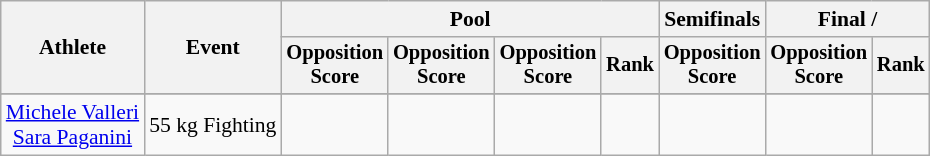<table class=wikitable style="font-size:90%">
<tr>
<th rowspan="2">Athlete</th>
<th rowspan="2">Event</th>
<th colspan="4">Pool</th>
<th>Semifinals</th>
<th colspan="2">Final / </th>
</tr>
<tr style="font-size:95%">
<th>Opposition<br>Score</th>
<th>Opposition<br>Score</th>
<th>Opposition<br>Score</th>
<th>Rank</th>
<th>Opposition<br>Score</th>
<th>Opposition<br>Score</th>
<th>Rank</th>
</tr>
<tr style="font-size:95%">
</tr>
<tr align=center>
<td><a href='#'>Michele Valleri</a><br><a href='#'>Sara Paganini</a></td>
<td>55 kg Fighting</td>
<td></td>
<td></td>
<td></td>
<td></td>
<td></td>
<td></td>
<td></td>
</tr>
</table>
